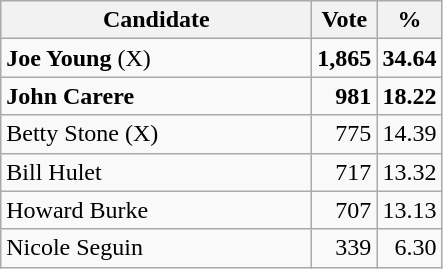<table class="wikitable">
<tr>
<th bgcolor="#DDDDFF" width="200px">Candidate</th>
<th bgcolor="#DDDDFF">Vote</th>
<th bgcolor="#DDDDFF">%</th>
</tr>
<tr>
<td><strong>Joe Young</strong> (X)</td>
<td style="text-align: right;"><strong>1,865</strong></td>
<td style="text-align: right;"><strong>34.64</strong></td>
</tr>
<tr>
<td><strong>John Carere</strong></td>
<td style="text-align: right;"><strong>981</strong></td>
<td style="text-align: right;"><strong>18.22</strong></td>
</tr>
<tr>
<td>Betty Stone (X)</td>
<td style="text-align: right;">775</td>
<td style="text-align: right;">14.39</td>
</tr>
<tr>
<td>Bill Hulet</td>
<td style="text-align: right;">717</td>
<td style="text-align: right;">13.32</td>
</tr>
<tr>
<td>Howard Burke</td>
<td style="text-align: right;">707</td>
<td style="text-align: right;">13.13</td>
</tr>
<tr>
<td>Nicole Seguin</td>
<td style="text-align: right;">339</td>
<td style="text-align: right;">6.30</td>
</tr>
</table>
